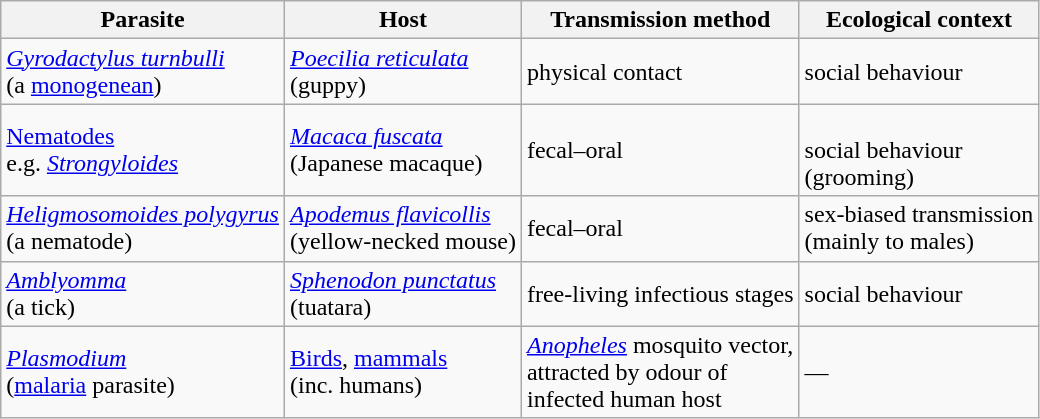<table class="wikitable sortable">
<tr>
<th>Parasite</th>
<th>Host</th>
<th>Transmission method</th>
<th>Ecological context</th>
</tr>
<tr>
<td><em><a href='#'>Gyrodactylus turnbulli</a></em><br>(a <a href='#'>monogenean</a>)</td>
<td><em><a href='#'>Poecilia reticulata</a></em><br>(guppy)</td>
<td>physical contact</td>
<td>social behaviour</td>
</tr>
<tr>
<td><a href='#'>Nematodes</a><br>e.g. <em><a href='#'>Strongyloides</a></em></td>
<td><em><a href='#'>Macaca fuscata</a></em><br>(Japanese macaque)</td>
<td>fecal–oral</td>
<td><br>social behaviour<br>(grooming)</td>
</tr>
<tr>
<td><em><a href='#'>Heligmosomoides polygyrus</a></em><br>(a nematode)</td>
<td><em><a href='#'>Apodemus flavicollis</a></em><br>(yellow-necked mouse)</td>
<td>fecal–oral</td>
<td>sex-biased transmission<br>(mainly to males)</td>
</tr>
<tr>
<td><em><a href='#'>Amblyomma</a></em><br>(a tick)</td>
<td><em><a href='#'>Sphenodon punctatus</a></em><br>(tuatara)</td>
<td>free-living infectious stages</td>
<td>social behaviour</td>
</tr>
<tr>
<td><em><a href='#'>Plasmodium</a></em><br>(<a href='#'>malaria</a> parasite)</td>
<td><a href='#'>Birds</a>, <a href='#'>mammals</a><br>(inc. humans)</td>
<td><em><a href='#'>Anopheles</a></em> mosquito vector,<br>attracted by odour of<br>infected human host</td>
<td>—</td>
</tr>
</table>
